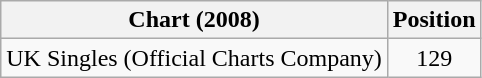<table class="wikitable">
<tr>
<th>Chart (2008)</th>
<th>Position</th>
</tr>
<tr>
<td>UK Singles (Official Charts Company)</td>
<td align="center">129</td>
</tr>
</table>
